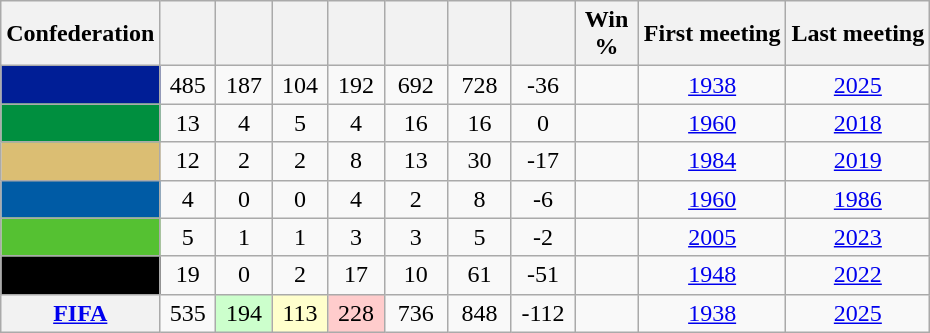<table class="wikitable sortable"  style="text-align: center; font-size: 100%">
<tr>
<th>Confederation</th>
<th width=30></th>
<th width=30></th>
<th width=30></th>
<th width=30></th>
<th width=35></th>
<th width=35></th>
<th width=35></th>
<th width=35>Win %</th>
<th>First meeting</th>
<th>Last meeting</th>
</tr>
<tr>
<td style="background:#001E96; color:#FFC828; text-align: left;"><a href='#'></a></td>
<td>485</td>
<td>187</td>
<td>104</td>
<td>192</td>
<td>692</td>
<td>728</td>
<td>-36</td>
<td></td>
<td><a href='#'>1938</a></td>
<td><a href='#'>2025</a></td>
</tr>
<tr>
<td style="background:#008F3F; color:#F8E920; text-align: left;"><a href='#'></a></td>
<td>13</td>
<td>4</td>
<td>5</td>
<td>4</td>
<td>16</td>
<td>16</td>
<td>0</td>
<td></td>
<td><a href='#'>1960</a></td>
<td><a href='#'>2018</a></td>
</tr>
<tr>
<td style="background:#DBBE73; color:#000000; text-align: left;"><a href='#'></a></td>
<td>12</td>
<td>2</td>
<td>2</td>
<td>8</td>
<td>13</td>
<td>30</td>
<td>-17</td>
<td></td>
<td><a href='#'>1984</a></td>
<td><a href='#'>2019</a></td>
</tr>
<tr>
<td style="background:#005BA5; color:#FFFFFF; text-align: left;"><a href='#'></a></td>
<td>4</td>
<td>0</td>
<td>0</td>
<td>4</td>
<td>2</td>
<td>8</td>
<td>-6</td>
<td></td>
<td><a href='#'>1960</a></td>
<td><a href='#'>1986</a></td>
</tr>
<tr>
<td style="background:#55C132; color:#133074; text-align: left;"><a href='#'></a></td>
<td>5</td>
<td>1</td>
<td>1</td>
<td>3</td>
<td>3</td>
<td>5</td>
<td>-2</td>
<td></td>
<td><a href='#'>2005</a></td>
<td><a href='#'>2023</a></td>
</tr>
<tr>
<td style="background:#000000; color:#FFFFFF; text-align: left;"><a href='#'></a></td>
<td>19</td>
<td>0</td>
<td>2</td>
<td>17</td>
<td>10</td>
<td>61</td>
<td>-51</td>
<td></td>
<td><a href='#'>1948</a></td>
<td><a href='#'>2022</a></td>
</tr>
<tr>
<th><a href='#'>FIFA</a></th>
<td>535</td>
<td style="background:#CCFFCC">194</td>
<td style="background:#FFFFCC">113</td>
<td style="background:#FFCCCC">228</td>
<td>736</td>
<td>848</td>
<td>-112</td>
<td></td>
<td><a href='#'>1938</a></td>
<td><a href='#'>2025</a></td>
</tr>
</table>
